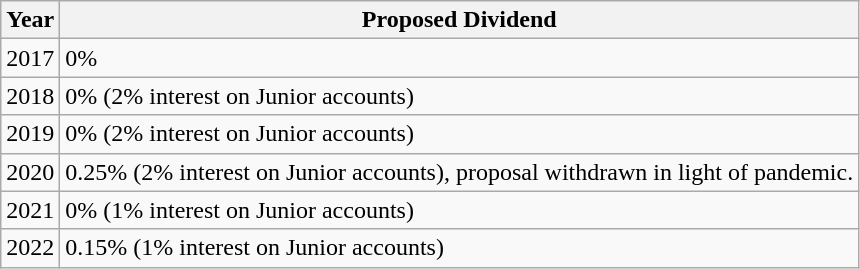<table class="wikitable">
<tr>
<th>Year</th>
<th>Proposed Dividend</th>
</tr>
<tr>
<td>2017</td>
<td>0%</td>
</tr>
<tr>
<td>2018</td>
<td>0% (2% interest on Junior accounts)</td>
</tr>
<tr>
<td>2019</td>
<td>0% (2% interest on Junior accounts)</td>
</tr>
<tr>
<td>2020</td>
<td>0.25% (2% interest on Junior accounts), proposal withdrawn in light of pandemic.</td>
</tr>
<tr>
<td>2021</td>
<td>0% (1% interest on Junior accounts)</td>
</tr>
<tr>
<td>2022</td>
<td>0.15% (1% interest on Junior accounts)</td>
</tr>
</table>
